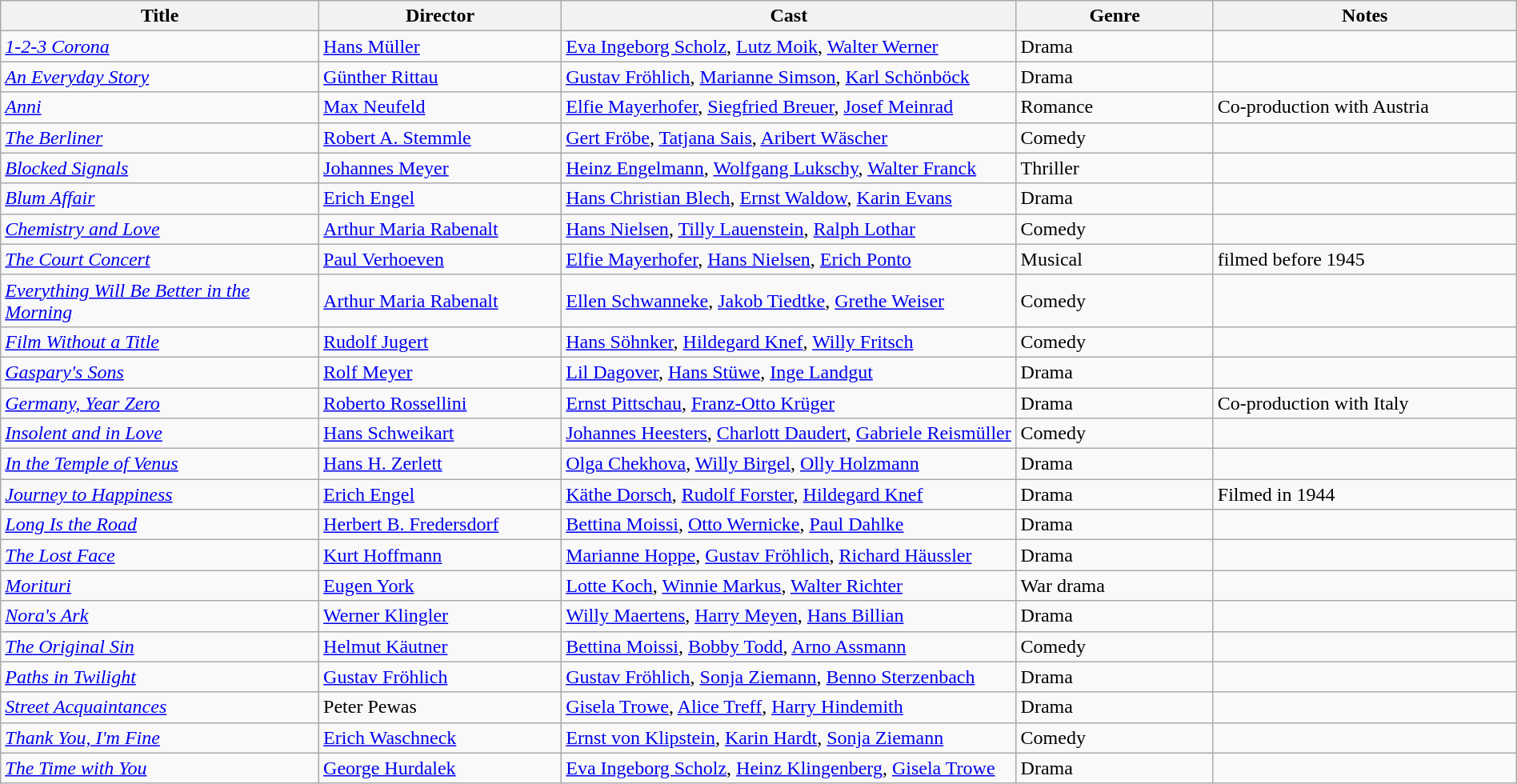<table class="wikitable" style="width:100%;">
<tr>
<th style="width:21%;">Title</th>
<th style="width:16%;">Director</th>
<th style="width:30%;">Cast</th>
<th style="width:13%;">Genre</th>
<th style="width:20%;">Notes</th>
</tr>
<tr>
<td><em><a href='#'>1-2-3 Corona</a></em></td>
<td><a href='#'>Hans Müller</a></td>
<td><a href='#'>Eva Ingeborg Scholz</a>, <a href='#'>Lutz Moik</a>, <a href='#'>Walter Werner</a></td>
<td>Drama</td>
<td></td>
</tr>
<tr>
<td><em><a href='#'>An Everyday Story</a></em></td>
<td><a href='#'>Günther Rittau</a></td>
<td><a href='#'>Gustav Fröhlich</a>, <a href='#'>Marianne Simson</a>, <a href='#'>Karl Schönböck</a></td>
<td>Drama</td>
<td></td>
</tr>
<tr>
<td><em><a href='#'>Anni</a></em></td>
<td><a href='#'>Max Neufeld</a></td>
<td><a href='#'>Elfie Mayerhofer</a>, <a href='#'>Siegfried Breuer</a>, <a href='#'>Josef Meinrad </a></td>
<td>Romance</td>
<td>Co-production with Austria</td>
</tr>
<tr>
<td><em><a href='#'>The Berliner</a></em></td>
<td><a href='#'>Robert A. Stemmle</a></td>
<td><a href='#'>Gert Fröbe</a>, <a href='#'>Tatjana Sais</a>, <a href='#'>Aribert Wäscher</a></td>
<td>Comedy</td>
<td></td>
</tr>
<tr>
<td><em><a href='#'>Blocked Signals</a></em></td>
<td><a href='#'>Johannes Meyer</a></td>
<td><a href='#'>Heinz Engelmann</a>, <a href='#'>Wolfgang Lukschy</a>, <a href='#'>Walter Franck</a></td>
<td>Thriller</td>
<td></td>
</tr>
<tr>
<td><em><a href='#'>Blum Affair</a></em></td>
<td><a href='#'>Erich Engel</a></td>
<td><a href='#'>Hans Christian Blech</a>, <a href='#'>Ernst Waldow</a>, <a href='#'>Karin Evans</a></td>
<td>Drama</td>
<td></td>
</tr>
<tr>
<td><em><a href='#'>Chemistry and Love</a></em></td>
<td><a href='#'>Arthur Maria Rabenalt</a></td>
<td><a href='#'>Hans Nielsen</a>, <a href='#'>Tilly Lauenstein</a>, <a href='#'>Ralph Lothar</a></td>
<td>Comedy</td>
<td></td>
</tr>
<tr>
<td><em><a href='#'>The Court Concert</a></em></td>
<td><a href='#'>Paul Verhoeven</a></td>
<td><a href='#'>Elfie Mayerhofer</a>, <a href='#'>Hans Nielsen</a>, <a href='#'>Erich Ponto</a></td>
<td>Musical</td>
<td>filmed before 1945</td>
</tr>
<tr>
<td><em><a href='#'>Everything Will Be Better in the Morning</a></em></td>
<td><a href='#'>Arthur Maria Rabenalt</a></td>
<td><a href='#'>Ellen Schwanneke</a>, <a href='#'>Jakob Tiedtke</a>, <a href='#'>Grethe Weiser</a></td>
<td>Comedy</td>
<td></td>
</tr>
<tr>
<td><em><a href='#'>Film Without a Title</a></em></td>
<td><a href='#'>Rudolf Jugert</a></td>
<td><a href='#'>Hans Söhnker</a>, <a href='#'>Hildegard Knef</a>, <a href='#'>Willy Fritsch</a></td>
<td>Comedy</td>
<td></td>
</tr>
<tr>
<td><em><a href='#'>Gaspary's Sons</a></em></td>
<td><a href='#'>Rolf Meyer</a></td>
<td><a href='#'>Lil Dagover</a>, <a href='#'>Hans Stüwe</a>, <a href='#'>Inge Landgut</a></td>
<td>Drama</td>
<td></td>
</tr>
<tr>
<td><em><a href='#'>Germany, Year Zero</a></em></td>
<td><a href='#'>Roberto Rossellini</a></td>
<td><a href='#'>Ernst Pittschau</a>, <a href='#'>Franz-Otto Krüger</a></td>
<td>Drama</td>
<td>Co-production with Italy</td>
</tr>
<tr>
<td><em><a href='#'>Insolent and in Love</a></em></td>
<td><a href='#'>Hans Schweikart</a></td>
<td><a href='#'>Johannes Heesters</a>, <a href='#'>Charlott Daudert</a>, <a href='#'>Gabriele Reismüller</a></td>
<td>Comedy</td>
<td></td>
</tr>
<tr>
<td><em><a href='#'>In the Temple of Venus</a></em></td>
<td><a href='#'>Hans H. Zerlett</a></td>
<td><a href='#'>Olga Chekhova</a>, <a href='#'>Willy Birgel</a>, <a href='#'>Olly Holzmann</a></td>
<td>Drama</td>
<td></td>
</tr>
<tr>
<td><em><a href='#'>Journey to Happiness</a></em></td>
<td><a href='#'>Erich Engel</a></td>
<td><a href='#'>Käthe Dorsch</a>, <a href='#'>Rudolf Forster</a>, <a href='#'>Hildegard Knef</a></td>
<td>Drama</td>
<td>Filmed in 1944</td>
</tr>
<tr>
<td><em><a href='#'>Long Is the Road</a></em></td>
<td><a href='#'>Herbert B. Fredersdorf</a></td>
<td><a href='#'>Bettina Moissi</a>, <a href='#'>Otto Wernicke</a>, <a href='#'>Paul Dahlke</a></td>
<td>Drama</td>
<td></td>
</tr>
<tr>
<td><em><a href='#'>The Lost Face</a></em></td>
<td><a href='#'>Kurt Hoffmann</a></td>
<td><a href='#'>Marianne Hoppe</a>, <a href='#'>Gustav Fröhlich</a>, <a href='#'>Richard Häussler</a></td>
<td>Drama</td>
<td></td>
</tr>
<tr>
<td><em><a href='#'>Morituri</a></em></td>
<td><a href='#'>Eugen York</a></td>
<td><a href='#'>Lotte Koch</a>, <a href='#'>Winnie Markus</a>, <a href='#'>Walter Richter</a></td>
<td>War drama</td>
<td></td>
</tr>
<tr>
<td><em><a href='#'>Nora's Ark</a></em></td>
<td><a href='#'>Werner Klingler</a></td>
<td><a href='#'>Willy Maertens</a>, <a href='#'>Harry Meyen</a>, <a href='#'>Hans Billian</a></td>
<td>Drama</td>
<td></td>
</tr>
<tr>
<td><em><a href='#'>The Original Sin</a></em></td>
<td><a href='#'>Helmut Käutner</a></td>
<td><a href='#'>Bettina Moissi</a>, <a href='#'>Bobby Todd</a>, <a href='#'>Arno Assmann</a></td>
<td>Comedy</td>
<td></td>
</tr>
<tr>
<td><em><a href='#'>Paths in Twilight</a></em></td>
<td><a href='#'>Gustav Fröhlich</a></td>
<td><a href='#'>Gustav Fröhlich</a>, <a href='#'>Sonja Ziemann</a>, <a href='#'>Benno Sterzenbach</a></td>
<td>Drama</td>
<td></td>
</tr>
<tr>
<td><em><a href='#'>Street Acquaintances</a></em></td>
<td>Peter Pewas</td>
<td><a href='#'>Gisela Trowe</a>, <a href='#'>Alice Treff</a>, <a href='#'>Harry Hindemith</a></td>
<td>Drama</td>
<td></td>
</tr>
<tr>
<td><em><a href='#'>Thank You, I'm Fine</a></em></td>
<td><a href='#'>Erich Waschneck</a></td>
<td><a href='#'>Ernst von Klipstein</a>, <a href='#'>Karin Hardt</a>, <a href='#'>Sonja Ziemann</a></td>
<td>Comedy</td>
<td></td>
</tr>
<tr>
<td><em><a href='#'>The Time with You</a></em></td>
<td><a href='#'>George Hurdalek</a></td>
<td><a href='#'>Eva Ingeborg Scholz</a>, <a href='#'>Heinz Klingenberg</a>, <a href='#'>Gisela Trowe</a></td>
<td>Drama</td>
<td></td>
</tr>
</table>
